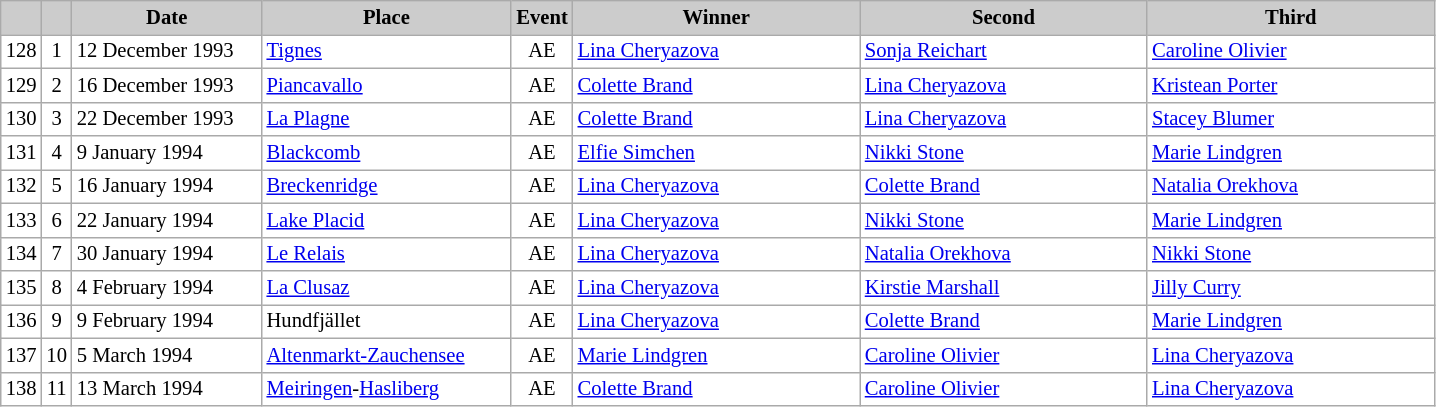<table class="wikitable plainrowheaders" style="background:#fff; font-size:86%; line-height:16px; border:grey solid 1px; border-collapse:collapse;">
<tr style="background:#ccc; text-align:center;">
<th scope="col" style="background:#ccc; width=20 px;"></th>
<th scope="col" style="background:#ccc; width=30 px;"></th>
<th scope="col" style="background:#ccc; width:120px;">Date</th>
<th scope="col" style="background:#ccc; width:160px;">Place</th>
<th scope="col" style="background:#ccc; width:15px;">Event</th>
<th scope="col" style="background:#ccc; width:185px;">Winner</th>
<th scope="col" style="background:#ccc; width:185px;">Second</th>
<th scope="col" style="background:#ccc; width:185px;">Third</th>
</tr>
<tr>
<td align=center>128</td>
<td align=center>1</td>
<td>12 December 1993</td>
<td> <a href='#'>Tignes</a></td>
<td align=center>AE</td>
<td> <a href='#'>Lina Cheryazova</a></td>
<td> <a href='#'>Sonja Reichart</a></td>
<td> <a href='#'>Caroline Olivier</a></td>
</tr>
<tr>
<td align=center>129</td>
<td align=center>2</td>
<td>16 December 1993</td>
<td> <a href='#'>Piancavallo</a></td>
<td align=center>AE</td>
<td> <a href='#'>Colette Brand</a></td>
<td> <a href='#'>Lina Cheryazova</a></td>
<td> <a href='#'>Kristean Porter</a></td>
</tr>
<tr>
<td align=center>130</td>
<td align=center>3</td>
<td>22 December 1993</td>
<td> <a href='#'>La Plagne</a></td>
<td align=center>AE</td>
<td> <a href='#'>Colette Brand</a></td>
<td> <a href='#'>Lina Cheryazova</a></td>
<td> <a href='#'>Stacey Blumer</a></td>
</tr>
<tr>
<td align=center>131</td>
<td align=center>4</td>
<td>9 January 1994</td>
<td> <a href='#'>Blackcomb</a></td>
<td align=center>AE</td>
<td> <a href='#'>Elfie Simchen</a></td>
<td> <a href='#'>Nikki Stone</a></td>
<td> <a href='#'>Marie Lindgren</a></td>
</tr>
<tr>
<td align=center>132</td>
<td align=center>5</td>
<td>16 January 1994</td>
<td> <a href='#'>Breckenridge</a></td>
<td align=center>AE</td>
<td> <a href='#'>Lina Cheryazova</a></td>
<td> <a href='#'>Colette Brand</a></td>
<td> <a href='#'>Natalia Orekhova</a></td>
</tr>
<tr>
<td align=center>133</td>
<td align=center>6</td>
<td>22 January 1994</td>
<td> <a href='#'>Lake Placid</a></td>
<td align=center>AE</td>
<td> <a href='#'>Lina Cheryazova</a></td>
<td> <a href='#'>Nikki Stone</a></td>
<td> <a href='#'>Marie Lindgren</a></td>
</tr>
<tr>
<td align=center>134</td>
<td align=center>7</td>
<td>30 January 1994</td>
<td> <a href='#'>Le Relais</a></td>
<td align=center>AE</td>
<td> <a href='#'>Lina Cheryazova</a></td>
<td> <a href='#'>Natalia Orekhova</a></td>
<td> <a href='#'>Nikki Stone</a></td>
</tr>
<tr>
<td align=center>135</td>
<td align=center>8</td>
<td>4 February 1994</td>
<td> <a href='#'>La Clusaz</a></td>
<td align=center>AE</td>
<td> <a href='#'>Lina Cheryazova</a></td>
<td> <a href='#'>Kirstie Marshall</a></td>
<td> <a href='#'>Jilly Curry</a></td>
</tr>
<tr>
<td align=center>136</td>
<td align=center>9</td>
<td>9 February 1994</td>
<td> Hundfjället</td>
<td align=center>AE</td>
<td> <a href='#'>Lina Cheryazova</a></td>
<td> <a href='#'>Colette Brand</a></td>
<td> <a href='#'>Marie Lindgren</a></td>
</tr>
<tr>
<td align=center>137</td>
<td align=center>10</td>
<td>5 March 1994</td>
<td> <a href='#'>Altenmarkt-Zauchensee</a></td>
<td align=center>AE</td>
<td> <a href='#'>Marie Lindgren</a></td>
<td> <a href='#'>Caroline Olivier</a></td>
<td> <a href='#'>Lina Cheryazova</a></td>
</tr>
<tr>
<td align=center>138</td>
<td align=center>11</td>
<td>13 March 1994</td>
<td> <a href='#'>Meiringen</a>-<a href='#'>Hasliberg</a></td>
<td align=center>AE</td>
<td> <a href='#'>Colette Brand</a></td>
<td> <a href='#'>Caroline Olivier</a></td>
<td> <a href='#'>Lina Cheryazova</a></td>
</tr>
</table>
